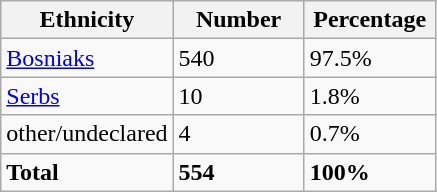<table class="wikitable">
<tr>
<th width="100px">Ethnicity</th>
<th width="80px">Number</th>
<th width="80px">Percentage</th>
</tr>
<tr>
<td><a href='#'>Bosniaks</a></td>
<td>540</td>
<td>97.5%</td>
</tr>
<tr>
<td><a href='#'>Serbs</a></td>
<td>10</td>
<td>1.8%</td>
</tr>
<tr>
<td>other/undeclared</td>
<td>4</td>
<td>0.7%</td>
</tr>
<tr>
<td><strong>Total</strong></td>
<td><strong>554</strong></td>
<td><strong>100%</strong></td>
</tr>
</table>
